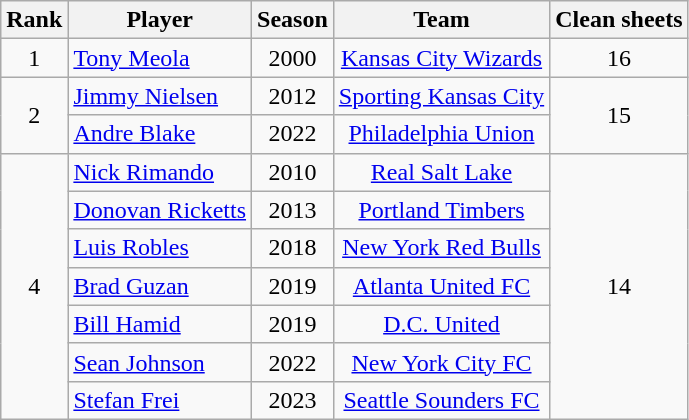<table class="wikitable sortable" style="text-align:center">
<tr>
<th>Rank</th>
<th>Player</th>
<th>Season</th>
<th>Team</th>
<th>Clean sheets</th>
</tr>
<tr>
<td>1</td>
<td align=left> <a href='#'>Tony Meola</a></td>
<td>2000</td>
<td><a href='#'>Kansas City Wizards</a></td>
<td>16</td>
</tr>
<tr>
<td rowspan="2">2</td>
<td align=left> <a href='#'>Jimmy Nielsen</a></td>
<td>2012</td>
<td><a href='#'>Sporting Kansas City</a></td>
<td rowspan="2">15</td>
</tr>
<tr>
<td align=left> <a href='#'>Andre Blake</a></td>
<td>2022</td>
<td><a href='#'>Philadelphia Union</a></td>
</tr>
<tr>
<td rowspan="7">4</td>
<td align=left> <a href='#'>Nick Rimando</a></td>
<td>2010</td>
<td><a href='#'>Real Salt Lake</a></td>
<td rowspan="7">14</td>
</tr>
<tr>
<td align=left> <a href='#'>Donovan Ricketts</a></td>
<td>2013</td>
<td><a href='#'>Portland Timbers</a></td>
</tr>
<tr>
<td align=left> <a href='#'>Luis Robles</a></td>
<td>2018</td>
<td><a href='#'>New York Red Bulls</a></td>
</tr>
<tr>
<td align=left> <a href='#'>Brad Guzan</a></td>
<td>2019</td>
<td><a href='#'>Atlanta United FC</a></td>
</tr>
<tr>
<td align=left> <a href='#'>Bill Hamid</a></td>
<td>2019</td>
<td><a href='#'>D.C. United</a></td>
</tr>
<tr>
<td align=left> <a href='#'>Sean Johnson</a></td>
<td>2022</td>
<td><a href='#'>New York City FC</a></td>
</tr>
<tr>
<td align=left> <a href='#'>Stefan Frei</a></td>
<td>2023</td>
<td><a href='#'>Seattle Sounders FC</a></td>
</tr>
</table>
